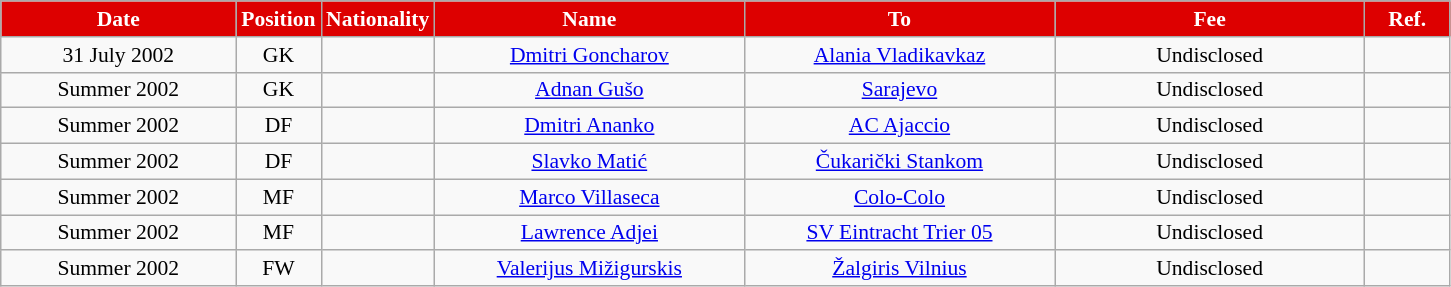<table class="wikitable"  style="text-align:center; font-size:90%; ">
<tr>
<th style="background:#DD0000; color:white; width:150px;">Date</th>
<th style="background:#DD0000; color:white; width:50px;">Position</th>
<th style="background:#DD0000; color:white; width:50px;">Nationality</th>
<th style="background:#DD0000; color:white; width:200px;">Name</th>
<th style="background:#DD0000; color:white; width:200px;">To</th>
<th style="background:#DD0000; color:white; width:200px;">Fee</th>
<th style="background:#DD0000; color:white; width:50px;">Ref.</th>
</tr>
<tr>
<td>31 July 2002</td>
<td>GK</td>
<td></td>
<td><a href='#'>Dmitri Goncharov</a></td>
<td><a href='#'>Alania Vladikavkaz</a></td>
<td>Undisclosed</td>
<td></td>
</tr>
<tr>
<td>Summer 2002</td>
<td>GK</td>
<td></td>
<td><a href='#'>Adnan Gušo</a></td>
<td><a href='#'>Sarajevo</a></td>
<td>Undisclosed</td>
<td></td>
</tr>
<tr>
<td>Summer 2002</td>
<td>DF</td>
<td></td>
<td><a href='#'>Dmitri Ananko</a></td>
<td><a href='#'>AC Ajaccio</a></td>
<td>Undisclosed</td>
<td></td>
</tr>
<tr>
<td>Summer 2002</td>
<td>DF</td>
<td></td>
<td><a href='#'>Slavko Matić</a></td>
<td><a href='#'>Čukarički Stankom</a></td>
<td>Undisclosed</td>
<td></td>
</tr>
<tr>
<td>Summer 2002</td>
<td>MF</td>
<td></td>
<td><a href='#'>Marco Villaseca</a></td>
<td><a href='#'>Colo-Colo</a></td>
<td>Undisclosed</td>
<td></td>
</tr>
<tr>
<td>Summer 2002</td>
<td>MF</td>
<td></td>
<td><a href='#'>Lawrence Adjei</a></td>
<td><a href='#'>SV Eintracht Trier 05</a></td>
<td>Undisclosed</td>
<td></td>
</tr>
<tr>
<td>Summer 2002</td>
<td>FW</td>
<td></td>
<td><a href='#'>Valerijus Mižigurskis</a></td>
<td><a href='#'>Žalgiris Vilnius</a></td>
<td>Undisclosed</td>
<td></td>
</tr>
</table>
